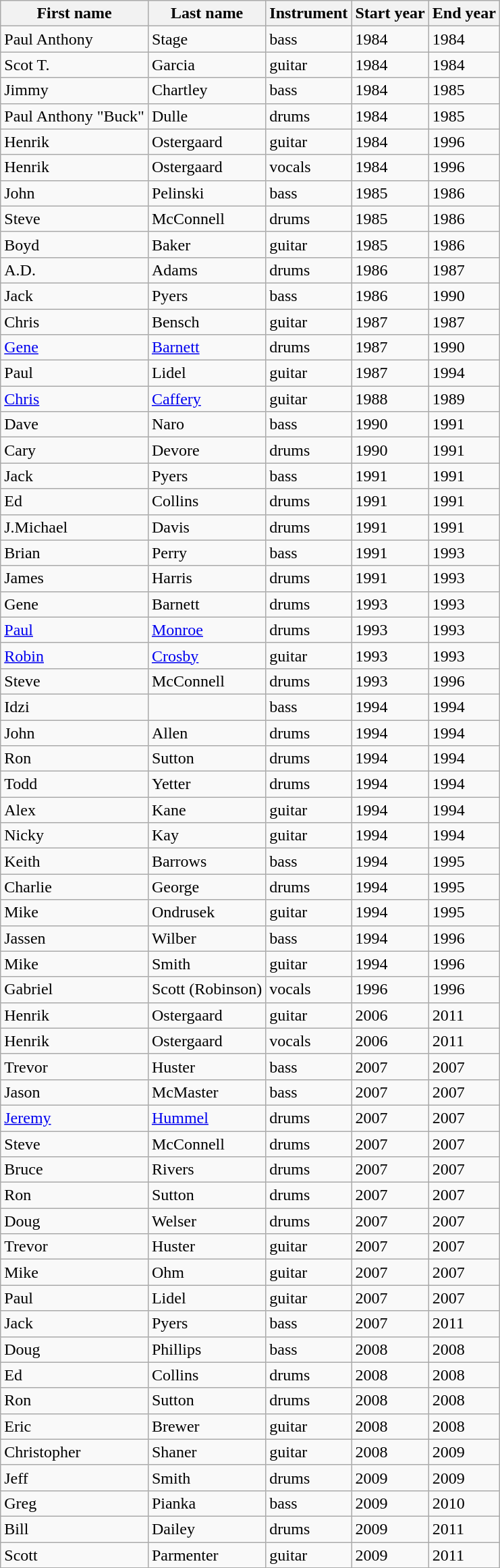<table class="wikitable sortable">
<tr>
<th>First name</th>
<th>Last name</th>
<th>Instrument</th>
<th>Start year</th>
<th>End year</th>
</tr>
<tr>
<td>Paul Anthony</td>
<td>Stage</td>
<td>bass</td>
<td>1984</td>
<td>1984</td>
</tr>
<tr>
<td>Scot T.</td>
<td>Garcia</td>
<td>guitar</td>
<td>1984</td>
<td>1984</td>
</tr>
<tr>
<td>Jimmy</td>
<td>Chartley</td>
<td>bass</td>
<td>1984</td>
<td>1985</td>
</tr>
<tr>
<td>Paul Anthony "Buck"</td>
<td>Dulle</td>
<td>drums</td>
<td>1984</td>
<td>1985</td>
</tr>
<tr>
<td>Henrik</td>
<td>Ostergaard</td>
<td>guitar</td>
<td>1984</td>
<td>1996</td>
</tr>
<tr>
<td>Henrik</td>
<td>Ostergaard</td>
<td>vocals</td>
<td>1984</td>
<td>1996</td>
</tr>
<tr>
<td>John</td>
<td>Pelinski</td>
<td>bass</td>
<td>1985</td>
<td>1986</td>
</tr>
<tr>
<td>Steve</td>
<td>McConnell</td>
<td>drums</td>
<td>1985</td>
<td>1986</td>
</tr>
<tr>
<td>Boyd</td>
<td>Baker</td>
<td>guitar</td>
<td>1985</td>
<td>1986</td>
</tr>
<tr>
<td>A.D.</td>
<td>Adams</td>
<td>drums</td>
<td>1986</td>
<td>1987</td>
</tr>
<tr>
<td>Jack</td>
<td>Pyers</td>
<td>bass</td>
<td>1986</td>
<td>1990</td>
</tr>
<tr>
<td>Chris</td>
<td>Bensch</td>
<td>guitar</td>
<td>1987</td>
<td>1987</td>
</tr>
<tr>
<td><a href='#'>Gene</a></td>
<td><a href='#'>Barnett</a></td>
<td>drums</td>
<td>1987</td>
<td>1990</td>
</tr>
<tr>
<td>Paul</td>
<td>Lidel</td>
<td>guitar</td>
<td>1987</td>
<td>1994</td>
</tr>
<tr>
<td><a href='#'>Chris</a></td>
<td><a href='#'>Caffery</a></td>
<td>guitar</td>
<td>1988</td>
<td>1989</td>
</tr>
<tr>
<td>Dave</td>
<td>Naro</td>
<td>bass</td>
<td>1990</td>
<td>1991</td>
</tr>
<tr>
<td>Cary</td>
<td>Devore</td>
<td>drums</td>
<td>1990</td>
<td>1991</td>
</tr>
<tr>
<td>Jack</td>
<td>Pyers</td>
<td>bass</td>
<td>1991</td>
<td>1991</td>
</tr>
<tr>
<td>Ed</td>
<td>Collins</td>
<td>drums</td>
<td>1991</td>
<td>1991</td>
</tr>
<tr>
<td>J.Michael</td>
<td>Davis</td>
<td>drums</td>
<td>1991</td>
<td>1991</td>
</tr>
<tr>
<td>Brian</td>
<td>Perry</td>
<td>bass</td>
<td>1991</td>
<td>1993</td>
</tr>
<tr>
<td>James</td>
<td>Harris</td>
<td>drums</td>
<td>1991</td>
<td>1993</td>
</tr>
<tr>
<td>Gene</td>
<td>Barnett</td>
<td>drums</td>
<td>1993</td>
<td>1993</td>
</tr>
<tr>
<td><a href='#'>Paul</a></td>
<td><a href='#'>Monroe</a></td>
<td>drums</td>
<td>1993</td>
<td>1993</td>
</tr>
<tr>
<td><a href='#'>Robin</a></td>
<td><a href='#'>Crosby</a></td>
<td>guitar</td>
<td>1993</td>
<td>1993</td>
</tr>
<tr>
<td>Steve</td>
<td>McConnell</td>
<td>drums</td>
<td>1993</td>
<td>1996</td>
</tr>
<tr>
<td>Idzi</td>
<td></td>
<td>bass</td>
<td>1994</td>
<td>1994</td>
</tr>
<tr>
<td>John</td>
<td>Allen</td>
<td>drums</td>
<td>1994</td>
<td>1994</td>
</tr>
<tr>
<td>Ron</td>
<td>Sutton</td>
<td>drums</td>
<td>1994</td>
<td>1994</td>
</tr>
<tr>
<td>Todd</td>
<td>Yetter</td>
<td>drums</td>
<td>1994</td>
<td>1994</td>
</tr>
<tr>
<td>Alex</td>
<td>Kane</td>
<td>guitar</td>
<td>1994</td>
<td>1994</td>
</tr>
<tr>
<td>Nicky</td>
<td>Kay</td>
<td>guitar</td>
<td>1994</td>
<td>1994</td>
</tr>
<tr>
<td>Keith</td>
<td>Barrows</td>
<td>bass</td>
<td>1994</td>
<td>1995</td>
</tr>
<tr>
<td>Charlie</td>
<td>George</td>
<td>drums</td>
<td>1994</td>
<td>1995</td>
</tr>
<tr>
<td>Mike</td>
<td>Ondrusek</td>
<td>guitar</td>
<td>1994</td>
<td>1995</td>
</tr>
<tr>
<td>Jassen</td>
<td>Wilber</td>
<td>bass</td>
<td>1994</td>
<td>1996</td>
</tr>
<tr>
<td>Mike</td>
<td>Smith</td>
<td>guitar</td>
<td>1994</td>
<td>1996</td>
</tr>
<tr>
<td>Gabriel</td>
<td>Scott (Robinson)</td>
<td>vocals</td>
<td>1996</td>
<td>1996</td>
</tr>
<tr>
<td>Henrik</td>
<td>Ostergaard</td>
<td>guitar</td>
<td>2006</td>
<td>2011</td>
</tr>
<tr>
<td>Henrik</td>
<td>Ostergaard</td>
<td>vocals</td>
<td>2006</td>
<td>2011</td>
</tr>
<tr>
<td>Trevor</td>
<td>Huster</td>
<td>bass</td>
<td>2007</td>
<td>2007</td>
</tr>
<tr>
<td>Jason</td>
<td>McMaster</td>
<td>bass</td>
<td>2007</td>
<td>2007</td>
</tr>
<tr>
<td><a href='#'>Jeremy</a></td>
<td><a href='#'>Hummel</a></td>
<td>drums</td>
<td>2007</td>
<td>2007</td>
</tr>
<tr>
<td>Steve</td>
<td>McConnell</td>
<td>drums</td>
<td>2007</td>
<td>2007</td>
</tr>
<tr>
<td>Bruce</td>
<td>Rivers</td>
<td>drums</td>
<td>2007</td>
<td>2007</td>
</tr>
<tr>
<td>Ron</td>
<td>Sutton</td>
<td>drums</td>
<td>2007</td>
<td>2007</td>
</tr>
<tr>
<td>Doug</td>
<td>Welser</td>
<td>drums</td>
<td>2007</td>
<td>2007</td>
</tr>
<tr>
<td>Trevor</td>
<td>Huster</td>
<td>guitar</td>
<td>2007</td>
<td>2007</td>
</tr>
<tr>
<td>Mike</td>
<td>Ohm</td>
<td>guitar</td>
<td>2007</td>
<td>2007</td>
</tr>
<tr>
<td>Paul</td>
<td>Lidel</td>
<td>guitar</td>
<td>2007</td>
<td>2007</td>
</tr>
<tr>
<td>Jack</td>
<td>Pyers</td>
<td>bass</td>
<td>2007</td>
<td>2011</td>
</tr>
<tr>
<td>Doug</td>
<td>Phillips</td>
<td>bass</td>
<td>2008</td>
<td>2008</td>
</tr>
<tr>
<td>Ed</td>
<td>Collins</td>
<td>drums</td>
<td>2008</td>
<td>2008</td>
</tr>
<tr>
<td>Ron</td>
<td>Sutton</td>
<td>drums</td>
<td>2008</td>
<td>2008</td>
</tr>
<tr>
<td>Eric</td>
<td>Brewer</td>
<td>guitar</td>
<td>2008</td>
<td>2008</td>
</tr>
<tr>
<td>Christopher</td>
<td>Shaner</td>
<td>guitar</td>
<td>2008</td>
<td>2009</td>
</tr>
<tr>
<td>Jeff</td>
<td>Smith</td>
<td>drums</td>
<td>2009</td>
<td>2009</td>
</tr>
<tr>
<td>Greg</td>
<td>Pianka</td>
<td>bass</td>
<td>2009</td>
<td>2010</td>
</tr>
<tr>
<td>Bill</td>
<td>Dailey</td>
<td>drums</td>
<td>2009</td>
<td>2011</td>
</tr>
<tr>
<td>Scott</td>
<td>Parmenter</td>
<td>guitar</td>
<td>2009</td>
<td>2011</td>
</tr>
</table>
